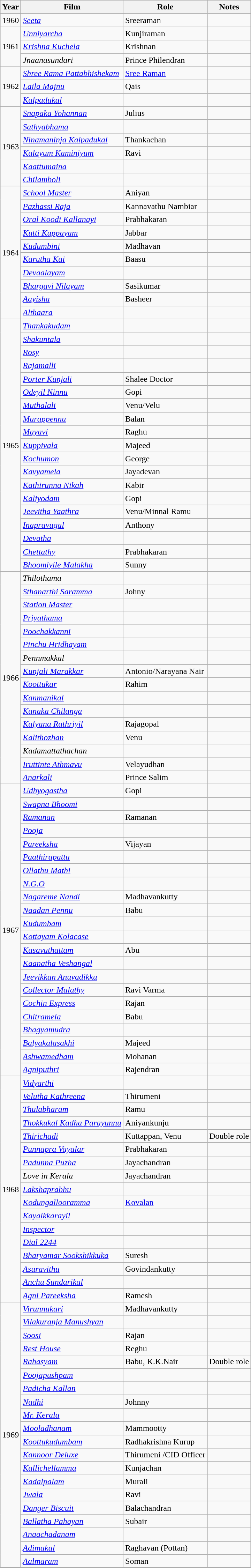<table class="wikitable sortable">
<tr>
<th>Year</th>
<th>Film</th>
<th>Role</th>
<th class="unsortable">Notes</th>
</tr>
<tr>
<td>1960</td>
<td><em><a href='#'>Seeta</a></em></td>
<td>Sreeraman</td>
<td></td>
</tr>
<tr>
<td rowspan=3>1961</td>
<td><em><a href='#'>Unniyarcha</a></em></td>
<td>Kunjiraman</td>
<td></td>
</tr>
<tr>
<td><em><a href='#'>Krishna Kuchela</a></em></td>
<td>Krishnan</td>
<td></td>
</tr>
<tr>
<td><em>Jnaanasundari</em></td>
<td>Prince Philendran</td>
<td></td>
</tr>
<tr>
<td rowspan=3>1962</td>
<td><em><a href='#'>Shree Rama Pattabhishekam</a></em></td>
<td><a href='#'>Sree Raman</a></td>
<td></td>
</tr>
<tr>
<td><em><a href='#'>Laila Majnu</a></em></td>
<td>Qais</td>
<td></td>
</tr>
<tr>
<td><em><a href='#'>Kalpadukal</a></em></td>
<td></td>
<td></td>
</tr>
<tr>
<td rowspan=6>1963</td>
<td><em><a href='#'>Snapaka Yohannan</a></em></td>
<td>Julius</td>
<td></td>
</tr>
<tr>
<td><em><a href='#'>Sathyabhama</a></em></td>
<td></td>
<td></td>
</tr>
<tr>
<td><em><a href='#'>Ninamaninja Kalpadukal</a></em></td>
<td>Thankachan</td>
<td></td>
</tr>
<tr>
<td><em><a href='#'>Kalayum Kaminiyum</a></em></td>
<td>Ravi</td>
<td></td>
</tr>
<tr>
<td><em><a href='#'>Kaattumaina</a></em></td>
<td></td>
<td></td>
</tr>
<tr>
<td><em><a href='#'>Chilamboli</a></em></td>
<td></td>
<td></td>
</tr>
<tr>
<td rowspan=10>1964</td>
<td><em><a href='#'>School Master</a></em></td>
<td>Aniyan</td>
<td></td>
</tr>
<tr>
<td><em><a href='#'>Pazhassi Raja</a></em></td>
<td>Kannavathu Nambiar</td>
<td></td>
</tr>
<tr>
<td><em><a href='#'>Oral Koodi Kallanayi</a></em></td>
<td>Prabhakaran</td>
<td></td>
</tr>
<tr>
<td><em><a href='#'>Kutti Kuppayam</a></em></td>
<td>Jabbar</td>
<td></td>
</tr>
<tr>
<td><em><a href='#'>Kudumbini</a></em></td>
<td>Madhavan</td>
<td></td>
</tr>
<tr>
<td><em><a href='#'>Karutha Kai</a></em></td>
<td>Baasu</td>
<td></td>
</tr>
<tr>
<td><em><a href='#'>Devaalayam</a></em></td>
<td></td>
<td></td>
</tr>
<tr>
<td><em><a href='#'>Bhargavi Nilayam</a></em></td>
<td>Sasikumar</td>
<td></td>
</tr>
<tr>
<td><em><a href='#'>Aayisha</a></em></td>
<td>Basheer</td>
<td></td>
</tr>
<tr>
<td><em><a href='#'>Althaara</a></em></td>
<td></td>
<td></td>
</tr>
<tr>
<td rowspan=19>1965</td>
<td><em><a href='#'>Thankakudam</a></em></td>
<td></td>
<td></td>
</tr>
<tr>
<td><em><a href='#'>Shakuntala</a></em></td>
<td></td>
<td></td>
</tr>
<tr>
<td><em><a href='#'>Rosy</a></em></td>
<td></td>
<td></td>
</tr>
<tr>
<td><em><a href='#'>Rajamalli</a></em></td>
<td></td>
<td></td>
</tr>
<tr>
<td><em><a href='#'>Porter Kunjali</a></em></td>
<td>Shalee Doctor</td>
<td></td>
</tr>
<tr>
<td><em><a href='#'>Odeyil Ninnu</a></em></td>
<td>Gopi</td>
<td></td>
</tr>
<tr>
<td><em><a href='#'>Muthalali</a></em></td>
<td>Venu/Velu</td>
<td></td>
</tr>
<tr>
<td><em><a href='#'>Murappennu</a></em></td>
<td>Balan</td>
<td></td>
</tr>
<tr>
<td><em><a href='#'>Mayavi</a></em></td>
<td>Raghu</td>
<td></td>
</tr>
<tr>
<td><em><a href='#'>Kuppivala</a></em></td>
<td>Majeed</td>
<td></td>
</tr>
<tr>
<td><em><a href='#'>Kochumon</a></em></td>
<td>George</td>
<td></td>
</tr>
<tr>
<td><em><a href='#'>Kavyamela</a></em></td>
<td>Jayadevan</td>
<td></td>
</tr>
<tr>
<td><em><a href='#'>Kathirunna Nikah</a></em></td>
<td>Kabir</td>
<td></td>
</tr>
<tr>
<td><em><a href='#'>Kaliyodam</a></em></td>
<td>Gopi</td>
<td></td>
</tr>
<tr>
<td><em><a href='#'>Jeevitha Yaathra</a></em></td>
<td>Venu/Minnal Ramu</td>
<td></td>
</tr>
<tr>
<td><em><a href='#'>Inapravugal</a></em></td>
<td>Anthony</td>
<td></td>
</tr>
<tr>
<td><em><a href='#'>Devatha</a></em></td>
<td></td>
<td></td>
</tr>
<tr>
<td><em><a href='#'>Chettathy</a></em></td>
<td>Prabhakaran</td>
<td></td>
</tr>
<tr>
<td><em><a href='#'>Bhoomiyile Malakha</a></em></td>
<td>Sunny</td>
<td></td>
</tr>
<tr>
<td rowspan=16>1966</td>
<td><em>Thilothama</em></td>
<td></td>
<td></td>
</tr>
<tr>
<td><em><a href='#'>Sthanarthi Saramma</a></em></td>
<td>Johny</td>
<td></td>
</tr>
<tr>
<td><em><a href='#'>Station Master</a></em></td>
<td></td>
<td></td>
</tr>
<tr>
<td><em><a href='#'>Priyathama</a></em></td>
<td></td>
<td></td>
</tr>
<tr>
<td><em><a href='#'>Poochakkanni</a></em></td>
<td></td>
<td></td>
</tr>
<tr>
<td><em><a href='#'>Pinchu Hridhayam</a></em></td>
<td></td>
<td></td>
</tr>
<tr>
<td><em>Pennmakkal</em></td>
<td></td>
<td></td>
</tr>
<tr>
<td><em><a href='#'>Kunjali Marakkar</a></em></td>
<td>Antonio/Narayana Nair</td>
<td></td>
</tr>
<tr>
<td><em><a href='#'>Koottukar</a></em></td>
<td>Rahim</td>
<td></td>
</tr>
<tr>
<td><em><a href='#'>Kanmanikal</a></em></td>
<td></td>
<td></td>
</tr>
<tr>
<td><em><a href='#'>Kanaka Chilanga</a></em></td>
<td></td>
<td></td>
</tr>
<tr>
<td><em><a href='#'>Kalyana Rathriyil</a></em></td>
<td>Rajagopal</td>
<td></td>
</tr>
<tr>
<td><em><a href='#'>Kalithozhan</a></em></td>
<td>Venu</td>
<td></td>
</tr>
<tr>
<td><em>Kadamattathachan</em></td>
<td></td>
<td></td>
</tr>
<tr>
<td><em><a href='#'>Iruttinte Athmavu</a></em></td>
<td>Velayudhan</td>
<td></td>
</tr>
<tr>
<td><em><a href='#'>Anarkali</a></em></td>
<td>Prince Salim</td>
<td></td>
</tr>
<tr>
<td rowspan=22>1967</td>
<td><em><a href='#'>Udhyogastha</a></em></td>
<td>Gopi</td>
<td></td>
</tr>
<tr>
<td><em><a href='#'>Swapna Bhoomi</a></em></td>
<td></td>
<td></td>
</tr>
<tr>
<td><em><a href='#'>Ramanan</a></em></td>
<td>Ramanan</td>
<td></td>
</tr>
<tr>
<td><em><a href='#'>Pooja</a></em></td>
<td></td>
<td></td>
</tr>
<tr>
<td><em><a href='#'>Pareeksha</a></em></td>
<td>Vijayan</td>
<td></td>
</tr>
<tr>
<td><em><a href='#'>Paathirapattu</a></em></td>
<td></td>
<td></td>
</tr>
<tr>
<td><em><a href='#'>Ollathu Mathi</a></em></td>
<td></td>
<td></td>
</tr>
<tr>
<td><em><a href='#'>N.G.O</a></em></td>
<td></td>
<td></td>
</tr>
<tr>
<td><em><a href='#'>Nagareme Nandi</a></em></td>
<td>Madhavankutty</td>
<td></td>
</tr>
<tr>
<td><em><a href='#'>Naadan Pennu</a></em></td>
<td>Babu</td>
<td></td>
</tr>
<tr>
<td><em><a href='#'>Kudumbam</a></em></td>
<td></td>
<td></td>
</tr>
<tr>
<td><em><a href='#'>Kottayam Kolacase</a></em></td>
<td></td>
<td></td>
</tr>
<tr>
<td><em><a href='#'>Kasavuthattam</a></em></td>
<td>Abu</td>
<td></td>
</tr>
<tr>
<td><em><a href='#'>Kaanatha Veshangal</a></em></td>
<td></td>
<td></td>
</tr>
<tr>
<td><em><a href='#'>Jeevikkan Anuvadikku</a></em></td>
<td></td>
<td></td>
</tr>
<tr>
<td><em><a href='#'>Collector Malathy</a></em></td>
<td>Ravi Varma</td>
<td></td>
</tr>
<tr>
<td><em><a href='#'>Cochin Express</a></em></td>
<td>Rajan</td>
<td></td>
</tr>
<tr>
<td><em><a href='#'>Chitramela</a></em></td>
<td>Babu</td>
<td></td>
</tr>
<tr>
<td><em><a href='#'>Bhagyamudra</a></em></td>
<td></td>
<td></td>
</tr>
<tr>
<td><em><a href='#'>Balyakalasakhi</a></em></td>
<td>Majeed</td>
<td></td>
</tr>
<tr>
<td><em><a href='#'>Ashwamedham</a></em></td>
<td>Mohanan</td>
<td></td>
</tr>
<tr>
<td><em><a href='#'>Agniputhri</a></em></td>
<td>Rajendran</td>
<td></td>
</tr>
<tr>
<td rowspan=17>1968</td>
<td><em><a href='#'>Vidyarthi</a></em></td>
<td></td>
<td></td>
</tr>
<tr>
<td><em><a href='#'>Velutha Kathreena</a></em></td>
<td>Thirumeni</td>
<td></td>
</tr>
<tr>
<td><em><a href='#'>Thulabharam</a></em></td>
<td>Ramu</td>
<td></td>
</tr>
<tr>
<td><em><a href='#'>Thokkukal Kadha Parayunnu</a></em></td>
<td>Aniyankunju</td>
<td></td>
</tr>
<tr>
<td><em><a href='#'>Thirichadi</a></em></td>
<td>Kuttappan, Venu</td>
<td>Double role</td>
</tr>
<tr>
<td><em><a href='#'>Punnapra Vayalar</a></em></td>
<td>Prabhakaran</td>
<td></td>
</tr>
<tr>
<td><em><a href='#'>Padunna Puzha</a></em></td>
<td>Jayachandran</td>
<td></td>
</tr>
<tr>
<td><em>Love in Kerala</em></td>
<td>Jayachandran</td>
<td></td>
</tr>
<tr>
<td><em><a href='#'>Lakshaprabhu</a></em></td>
<td></td>
<td></td>
</tr>
<tr>
<td><em><a href='#'>Kodungallooramma</a></em></td>
<td><a href='#'>Kovalan</a></td>
<td></td>
</tr>
<tr>
<td><em><a href='#'>Kayalkkarayil</a></em></td>
<td></td>
<td></td>
</tr>
<tr>
<td><em><a href='#'>Inspector</a></em></td>
<td></td>
<td></td>
</tr>
<tr>
<td><em><a href='#'>Dial 2244</a></em></td>
<td></td>
<td></td>
</tr>
<tr>
<td><em><a href='#'>Bharyamar Sookshikkuka</a></em></td>
<td>Suresh</td>
<td></td>
</tr>
<tr>
<td><em><a href='#'>Asuravithu</a></em></td>
<td>Govindankutty</td>
<td></td>
</tr>
<tr>
<td><em><a href='#'>Anchu Sundarikal</a></em></td>
<td></td>
<td></td>
</tr>
<tr>
<td><em><a href='#'>Agni Pareeksha</a></em></td>
<td>Ramesh</td>
<td></td>
</tr>
<tr>
<td rowspan=20>1969</td>
<td><em><a href='#'>Virunnukari</a></em></td>
<td>Madhavankutty</td>
<td></td>
</tr>
<tr>
<td><em><a href='#'>Vilakuranja Manushyan</a></em></td>
<td></td>
<td></td>
</tr>
<tr>
<td><em><a href='#'>Soosi</a></em></td>
<td>Rajan</td>
<td></td>
</tr>
<tr>
<td><em><a href='#'>Rest House</a></em></td>
<td>Reghu</td>
<td></td>
</tr>
<tr>
<td><em><a href='#'>Rahasyam</a></em></td>
<td>Babu, K.K.Nair</td>
<td>Double role</td>
</tr>
<tr>
<td><em><a href='#'>Poojapushpam</a></em></td>
<td></td>
<td></td>
</tr>
<tr>
<td><em><a href='#'>Padicha Kallan</a></em></td>
<td></td>
<td></td>
</tr>
<tr>
<td><em><a href='#'>Nadhi</a></em></td>
<td>Johnny</td>
<td></td>
</tr>
<tr>
<td><em><a href='#'>Mr. Kerala</a></em></td>
<td></td>
<td></td>
</tr>
<tr>
<td><em><a href='#'>Mooladhanam</a></em></td>
<td>Mammootty</td>
<td></td>
</tr>
<tr>
<td><em><a href='#'>Koottukudumbam</a></em></td>
<td>Radhakrishna Kurup</td>
<td></td>
</tr>
<tr>
<td><em><a href='#'>Kannoor Deluxe</a></em></td>
<td>Thirumeni /CID Officer</td>
<td></td>
</tr>
<tr>
<td><em><a href='#'>Kallichellamma</a></em></td>
<td>Kunjachan</td>
<td></td>
</tr>
<tr>
<td><em><a href='#'>Kadalpalam</a></em></td>
<td>Murali</td>
<td></td>
</tr>
<tr>
<td><em><a href='#'>Jwala</a></em></td>
<td>Ravi</td>
<td></td>
</tr>
<tr>
<td><em><a href='#'>Danger Biscuit</a></em></td>
<td>Balachandran</td>
<td></td>
</tr>
<tr>
<td><em><a href='#'>Ballatha Pahayan</a></em></td>
<td>Subair</td>
<td></td>
</tr>
<tr>
<td><em><a href='#'>Anaachadanam</a></em></td>
<td></td>
<td></td>
</tr>
<tr>
<td><em><a href='#'>Adimakal</a></em></td>
<td>Raghavan (Pottan)</td>
<td></td>
</tr>
<tr>
<td><em><a href='#'>Aalmaram</a></em></td>
<td>Soman</td>
<td></td>
</tr>
<tr>
</tr>
</table>
